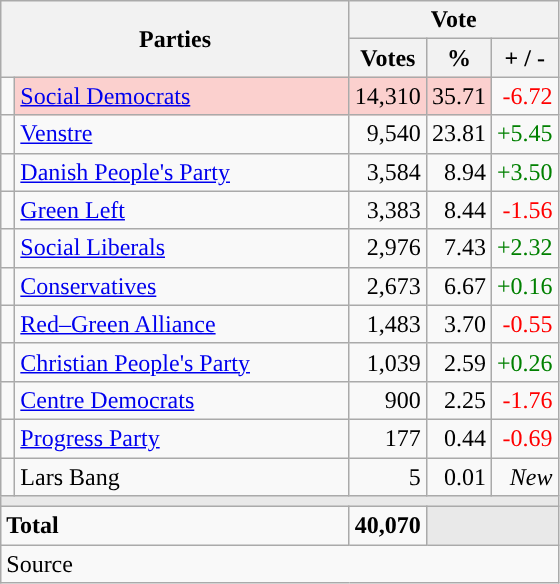<table class="wikitable" style="text-align:right;">
<tr>
<th style="text-align:centre;" rowspan="2" colspan="2" width="225">Parties</th>
<th colspan="3">Vote</th>
</tr>
<tr>
<th width="15">Votes</th>
<th width="15">%</th>
<th width="15">+ / -</th>
</tr>
<tr>
<td width="2" style="color:inherit;background:"></td>
<td bgcolor=#fbd0ce  align="left"><a href='#'>Social Democrats</a></td>
<td bgcolor=#fbd0ce>14,310</td>
<td bgcolor=#fbd0ce>35.71</td>
<td style=color:red;>-6.72</td>
</tr>
<tr>
<td width="2" style="color:inherit;background:"></td>
<td align="left"><a href='#'>Venstre</a></td>
<td>9,540</td>
<td>23.81</td>
<td style=color:green;>+5.45</td>
</tr>
<tr>
<td width="2" style="color:inherit;background:"></td>
<td align="left"><a href='#'>Danish People's Party</a></td>
<td>3,584</td>
<td>8.94</td>
<td style=color:green;>+3.50</td>
</tr>
<tr>
<td width="2" style="color:inherit;background:"></td>
<td align="left"><a href='#'>Green Left</a></td>
<td>3,383</td>
<td>8.44</td>
<td style=color:red;>-1.56</td>
</tr>
<tr>
<td width="2" style="color:inherit;background:"></td>
<td align="left"><a href='#'>Social Liberals</a></td>
<td>2,976</td>
<td>7.43</td>
<td style=color:green;>+2.32</td>
</tr>
<tr>
<td width="2" style="color:inherit;background:"></td>
<td align="left"><a href='#'>Conservatives</a></td>
<td>2,673</td>
<td>6.67</td>
<td style=color:green;>+0.16</td>
</tr>
<tr>
<td width="2" style="color:inherit;background:"></td>
<td align="left"><a href='#'>Red–Green Alliance</a></td>
<td>1,483</td>
<td>3.70</td>
<td style=color:red;>-0.55</td>
</tr>
<tr>
<td width="2" style="color:inherit;background:"></td>
<td align="left"><a href='#'>Christian People's Party</a></td>
<td>1,039</td>
<td>2.59</td>
<td style=color:green;>+0.26</td>
</tr>
<tr>
<td width="2" style="color:inherit;background:"></td>
<td align="left"><a href='#'>Centre Democrats</a></td>
<td>900</td>
<td>2.25</td>
<td style=color:red;>-1.76</td>
</tr>
<tr>
<td width="2" style="color:inherit;background:"></td>
<td align="left"><a href='#'>Progress Party</a></td>
<td>177</td>
<td>0.44</td>
<td style=color:red;>-0.69</td>
</tr>
<tr>
<td width="2" style="color:inherit;background:"></td>
<td align="left">Lars Bang</td>
<td>5</td>
<td>0.01</td>
<td><em>New</em></td>
</tr>
<tr>
<td colspan="7" bgcolor="#E9E9E9"></td>
</tr>
<tr>
<td align="left" colspan="2"><strong>Total</strong></td>
<td><strong>40,070</strong></td>
<td bgcolor="#E9E9E9" colspan="2"></td>
</tr>
<tr>
<td align="left" colspan="6">Source</td>
</tr>
</table>
